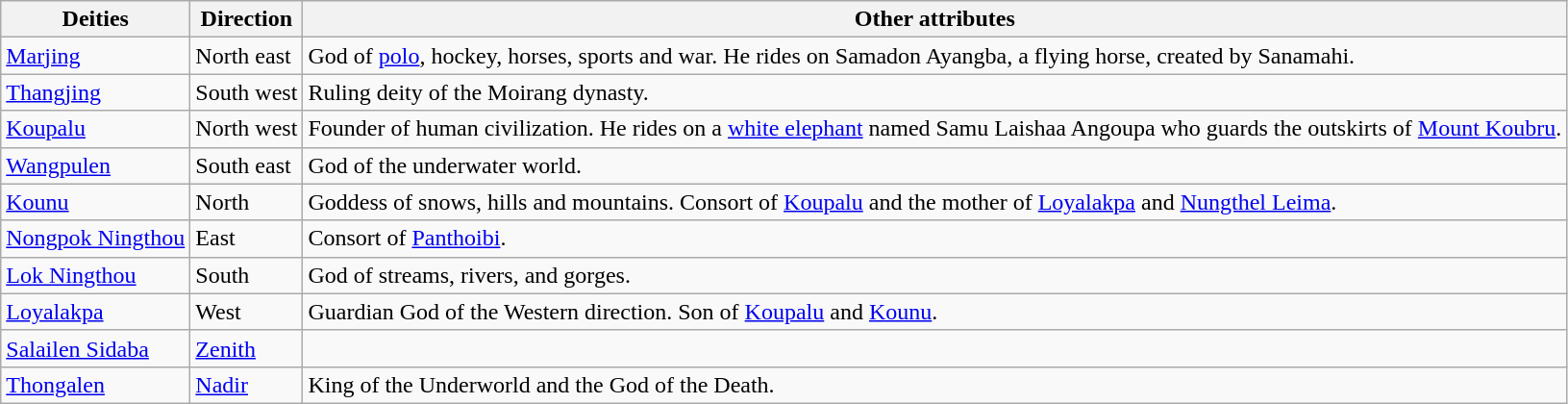<table class="wikitable">
<tr>
<th>Deities</th>
<th>Direction</th>
<th>Other attributes</th>
</tr>
<tr>
<td><a href='#'>Marjing</a> </td>
<td>North east</td>
<td>God of <a href='#'>polo</a>, hockey, horses, sports and war. He rides on Samadon Ayangba, a flying horse, created by Sanamahi.</td>
</tr>
<tr>
<td><a href='#'>Thangjing</a> </td>
<td>South west</td>
<td>Ruling deity of the Moirang dynasty.</td>
</tr>
<tr>
<td><a href='#'>Koupalu</a> </td>
<td>North west</td>
<td>Founder of human civilization. He rides on a <a href='#'>white elephant</a> named Samu Laishaa Angoupa who guards the outskirts of <a href='#'>Mount Koubru</a>.</td>
</tr>
<tr>
<td><a href='#'>Wangpulen</a> </td>
<td>South east</td>
<td>God of the underwater world.</td>
</tr>
<tr>
<td><a href='#'>Kounu</a> </td>
<td>North</td>
<td>Goddess of snows, hills and mountains. Consort of <a href='#'>Koupalu</a> and the mother of <a href='#'>Loyalakpa</a> and <a href='#'>Nungthel Leima</a>.</td>
</tr>
<tr>
<td><a href='#'>Nongpok Ningthou</a> </td>
<td>East</td>
<td>Consort of <a href='#'>Panthoibi</a>.</td>
</tr>
<tr>
<td><a href='#'>Lok Ningthou</a> </td>
<td>South</td>
<td>God of streams, rivers, and gorges.</td>
</tr>
<tr>
<td><a href='#'>Loyalakpa</a> </td>
<td>West</td>
<td>Guardian God of the Western direction. Son of <a href='#'>Koupalu</a> and <a href='#'>Kounu</a>.</td>
</tr>
<tr>
<td><a href='#'>Salailen Sidaba</a></td>
<td><a href='#'>Zenith</a></td>
<td></td>
</tr>
<tr>
<td><a href='#'>Thongalen</a> </td>
<td><a href='#'>Nadir</a></td>
<td>King of the Underworld and the God of the Death.</td>
</tr>
</table>
